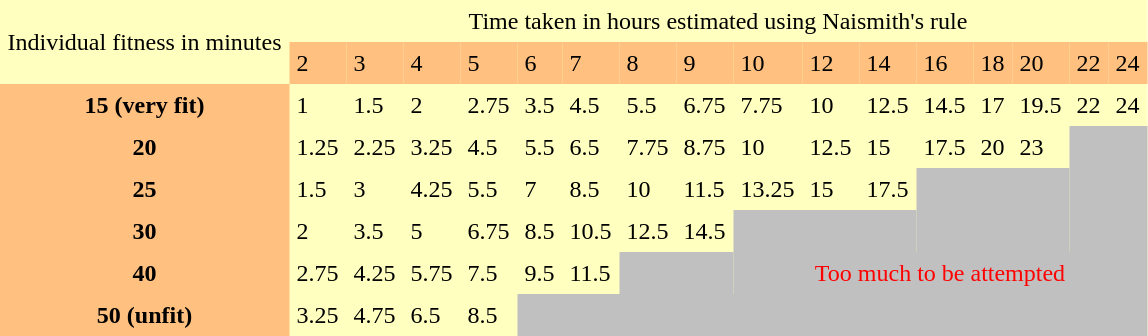<table border="0" cellpadding="5" cellspacing="0" style="background:#ffffc0">
<tr>
<td rowspan=2>Individual fitness in minutes</td>
<td colspan=16 align="center">Time taken in hours estimated using Naismith's rule</td>
</tr>
<tr style="background:#ffc080">
<td>2</td>
<td>3</td>
<td>4</td>
<td>5</td>
<td>6</td>
<td>7</td>
<td>8</td>
<td>9</td>
<td>10</td>
<td>12</td>
<td>14</td>
<td>16</td>
<td>18</td>
<td>20</td>
<td>22</td>
<td>24</td>
</tr>
<tr>
<th style="background:#ffc080">15 (very fit)</th>
<td>1</td>
<td>1.5</td>
<td>2</td>
<td>2.75</td>
<td>3.5</td>
<td>4.5</td>
<td>5.5</td>
<td>6.75</td>
<td>7.75</td>
<td>10</td>
<td>12.5</td>
<td>14.5</td>
<td>17</td>
<td>19.5</td>
<td>22</td>
<td>24</td>
</tr>
<tr>
<th style="background:#ffc080">20</th>
<td>1.25</td>
<td>2.25</td>
<td>3.25</td>
<td>4.5</td>
<td>5.5</td>
<td>6.5</td>
<td>7.75</td>
<td>8.75</td>
<td>10</td>
<td>12.5</td>
<td>15</td>
<td>17.5</td>
<td>20</td>
<td>23</td>
<td colspan=2 rowspan=3 style="background:silver"></td>
</tr>
<tr>
<th style="background:#ffc080">25</th>
<td>1.5</td>
<td>3</td>
<td>4.25</td>
<td>5.5</td>
<td>7</td>
<td>8.5</td>
<td>10</td>
<td>11.5</td>
<td>13.25</td>
<td>15</td>
<td>17.5</td>
<td colspan=3 rowspan=2 style="background:silver"></td>
</tr>
<tr>
<th style="background:#ffc080">30</th>
<td>2</td>
<td>3.5</td>
<td>5</td>
<td>6.75</td>
<td>8.5</td>
<td>10.5</td>
<td>12.5</td>
<td>14.5</td>
<td colspan=3 style="background:silver"></td>
</tr>
<tr>
<th style="background:#ffc080">40</th>
<td>2.75</td>
<td>4.25</td>
<td>5.75</td>
<td>7.5</td>
<td>9.5</td>
<td>11.5</td>
<td colspan=2 rowspan=2 style="background:silver"></td>
<td colspan=8 align="center" style="background:silver; color:red">Too much to be attempted</td>
</tr>
<tr>
<th style="background:#ffc080">50 (unfit)</th>
<td>3.25</td>
<td>4.75</td>
<td>6.5</td>
<td>8.5</td>
<td colspan=12 style="background:silver"></td>
</tr>
</table>
